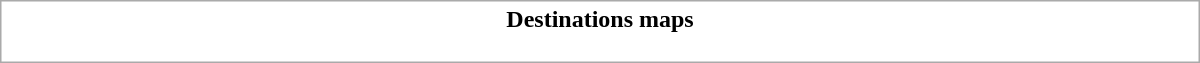<table class="collapsible uncollapsed" style="border:1px #aaa solid; width:50em; margin:0.2em auto">
<tr>
<th>Destinations maps</th>
</tr>
<tr>
<td></td>
</tr>
<tr>
<td></td>
</tr>
<tr>
<td></td>
</tr>
<tr>
<td></td>
</tr>
</table>
